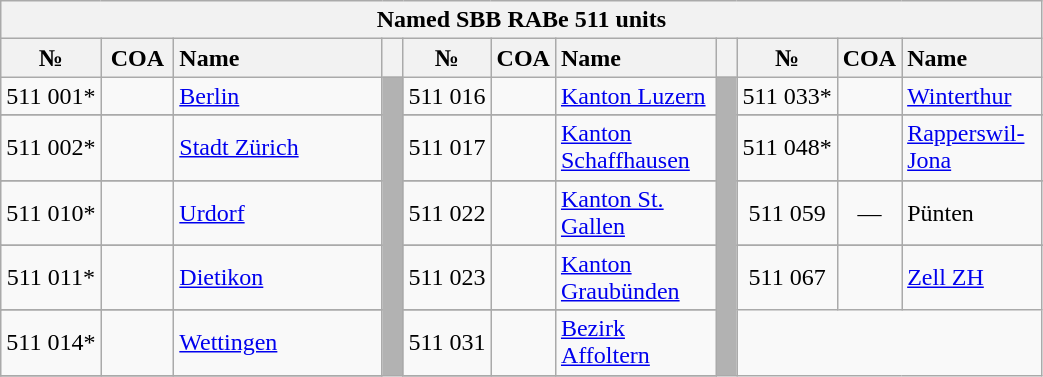<table class="wikitable collapsible collapsed" style="text-align:center; width:55%;">
<tr>
<th colspan=11>Named SBB RABe 511 units</th>
</tr>
<tr class="hintergrundfarbe6">
<th>№</th>
<th>COA</th>
<th style="text-align:left">Name</th>
<th> </th>
<th>№</th>
<th>COA</th>
<th style="text-align:left">Name</th>
<th> </th>
<th>№</th>
<th>COA</th>
<th style="text-align:left">Name</th>
</tr>
<tr>
<td width="5%" align="center">511 001*</td>
<td width="7%"></td>
<td align="left" width="20%"><a href='#'>Berlin</a></td>
<td width="2%" rowspan="30" bgcolor="#B2B2B2"></td>
<td width="5%" align="center">511 016</td>
<td></td>
<td align="left"><a href='#'>Kanton Luzern</a></td>
<td width="2%" rowspan="30" bgcolor="#B2B2B2"></td>
<td width="5%" align="center">511 033*</td>
<td></td>
<td align="left"><a href='#'>Winterthur</a></td>
</tr>
<tr>
</tr>
<tr>
<td align="center">511 002*</td>
<td></td>
<td align="left"><a href='#'>Stadt Zürich</a></td>
<td align="center">511 017</td>
<td></td>
<td align="left"><a href='#'>Kanton Schaffhausen</a></td>
<td align="center">511 048*</td>
<td></td>
<td align="left"><a href='#'>Rapperswil-Jona</a></td>
</tr>
<tr>
</tr>
<tr>
<td align="center">511 010*</td>
<td></td>
<td align="left"><a href='#'>Urdorf</a></td>
<td align="center">511 022</td>
<td></td>
<td align="left"><a href='#'>Kanton St. Gallen</a></td>
<td align="center">511 059</td>
<td>—</td>
<td align="left">Pünten</td>
</tr>
<tr>
</tr>
<tr>
<td align="center">511 011*</td>
<td></td>
<td align="left"><a href='#'>Dietikon</a></td>
<td align="center">511 023</td>
<td></td>
<td align="left"><a href='#'>Kanton Graubünden</a></td>
<td align="center">511 067</td>
<td></td>
<td align="left"><a href='#'>Zell ZH</a></td>
</tr>
<tr>
</tr>
<tr>
<td align="center">511 014*</td>
<td width="7%"></td>
<td align="left" width="20%"><a href='#'>Wettingen</a></td>
<td align="center">511 031</td>
<td></td>
<td align="left"><a href='#'>Bezirk Affoltern</a></td>
</tr>
<tr>
</tr>
</table>
